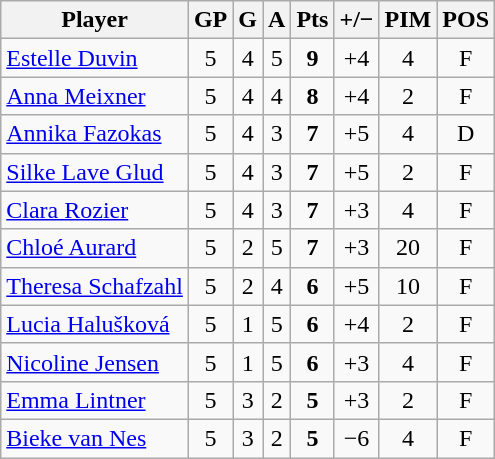<table class="wikitable sortable" style="text-align:center;">
<tr>
<th>Player</th>
<th>GP</th>
<th>G</th>
<th>A</th>
<th>Pts</th>
<th>+/−</th>
<th>PIM</th>
<th>POS</th>
</tr>
<tr>
<td style="text-align:left;"> <a href='#'>Estelle Duvin</a></td>
<td>5</td>
<td>4</td>
<td>5</td>
<td><strong>9</strong></td>
<td>+4</td>
<td>4</td>
<td>F</td>
</tr>
<tr>
<td style="text-align:left;"> <a href='#'>Anna Meixner</a></td>
<td>5</td>
<td>4</td>
<td>4</td>
<td><strong>8</strong></td>
<td>+4</td>
<td>2</td>
<td>F</td>
</tr>
<tr>
<td style="text-align:left;"> <a href='#'>Annika Fazokas</a></td>
<td>5</td>
<td>4</td>
<td>3</td>
<td><strong>7</strong></td>
<td>+5</td>
<td>4</td>
<td>D</td>
</tr>
<tr>
<td style="text-align:left;"> <a href='#'>Silke Lave Glud</a></td>
<td>5</td>
<td>4</td>
<td>3</td>
<td><strong>7</strong></td>
<td>+5</td>
<td>2</td>
<td>F</td>
</tr>
<tr>
<td style="text-align:left;"> <a href='#'>Clara Rozier</a></td>
<td>5</td>
<td>4</td>
<td>3</td>
<td><strong>7</strong></td>
<td>+3</td>
<td>4</td>
<td>F</td>
</tr>
<tr>
<td style="text-align:left;"> <a href='#'>Chloé Aurard</a></td>
<td>5</td>
<td>2</td>
<td>5</td>
<td><strong>7</strong></td>
<td>+3</td>
<td>20</td>
<td>F</td>
</tr>
<tr>
<td style="text-align:left;"> <a href='#'>Theresa Schafzahl</a></td>
<td>5</td>
<td>2</td>
<td>4</td>
<td><strong>6</strong></td>
<td>+5</td>
<td>10</td>
<td>F</td>
</tr>
<tr>
<td style="text-align:left;"> <a href='#'>Lucia Halušková</a></td>
<td>5</td>
<td>1</td>
<td>5</td>
<td><strong>6</strong></td>
<td>+4</td>
<td>2</td>
<td>F</td>
</tr>
<tr>
<td style="text-align:left;"> <a href='#'>Nicoline Jensen</a></td>
<td>5</td>
<td>1</td>
<td>5</td>
<td><strong>6</strong></td>
<td>+3</td>
<td>4</td>
<td>F</td>
</tr>
<tr>
<td style="text-align:left;"> <a href='#'>Emma Lintner</a></td>
<td>5</td>
<td>3</td>
<td>2</td>
<td><strong>5</strong></td>
<td>+3</td>
<td>2</td>
<td>F</td>
</tr>
<tr>
<td style="text-align:left;"> <a href='#'>Bieke van Nes</a></td>
<td>5</td>
<td>3</td>
<td>2</td>
<td><strong>5</strong></td>
<td>−6</td>
<td>4</td>
<td>F</td>
</tr>
</table>
